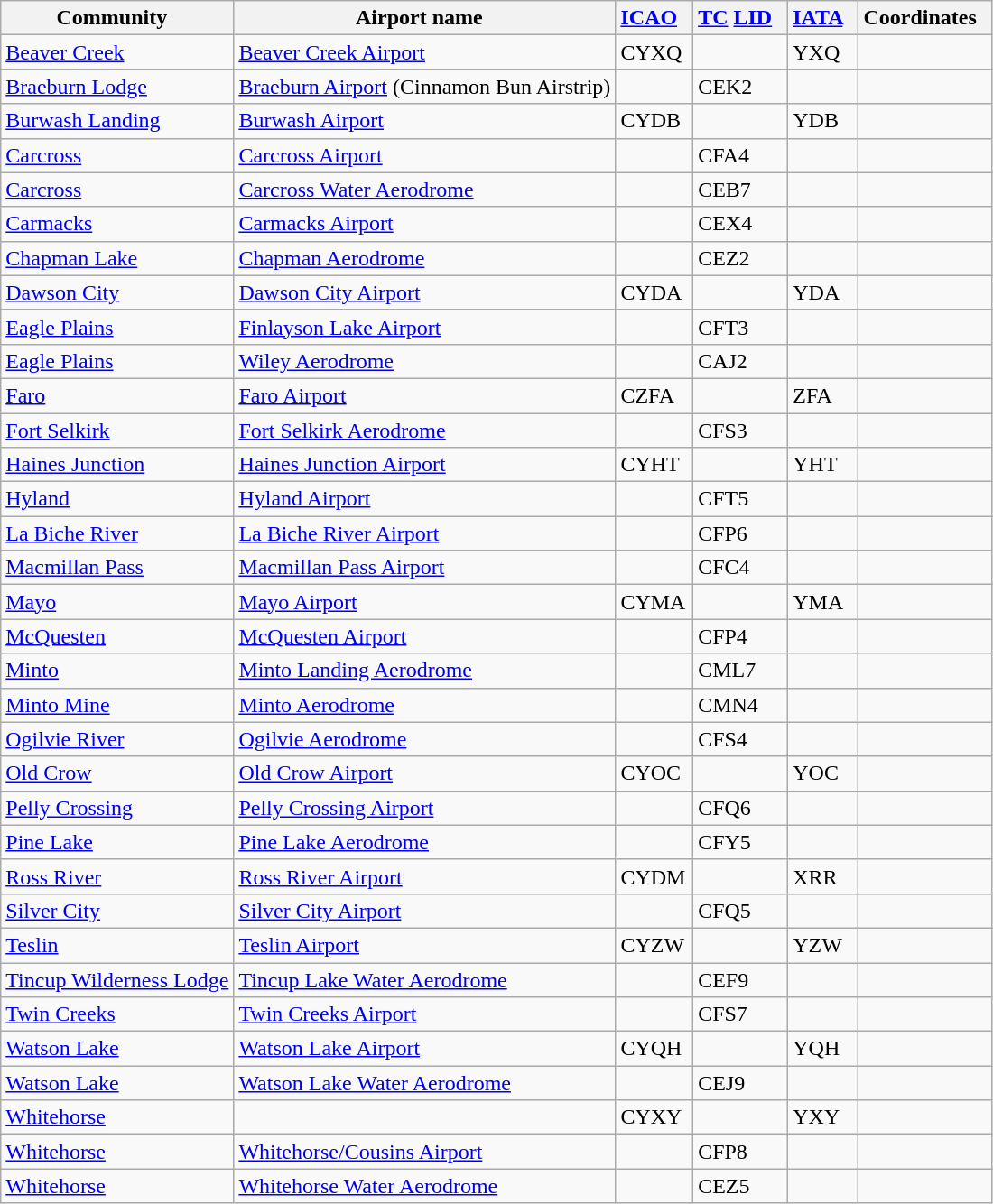<table class="wikitable sortable" style="width:auto;">
<tr>
<th width="*">Community  </th>
<th width="*">Airport name  </th>
<th width="*"><a href='#'>ICAO</a>  </th>
<th width="*"><a href='#'>TC</a> <a href='#'>LID</a>  </th>
<th width="*"><a href='#'>IATA</a>  </th>
<th width="*" class=unsortable>Coordinates  </th>
</tr>
<tr>
<td><a href='#'>Beaver Creek</a></td>
<td><a href='#'>Beaver Creek Airport</a></td>
<td>CYXQ</td>
<td></td>
<td>YXQ</td>
<td></td>
</tr>
<tr>
<td><a href='#'>Braeburn Lodge</a></td>
<td><a href='#'>Braeburn Airport</a> (Cinnamon Bun Airstrip)</td>
<td></td>
<td>CEK2</td>
<td></td>
<td></td>
</tr>
<tr>
<td><a href='#'>Burwash Landing</a></td>
<td><a href='#'>Burwash Airport</a></td>
<td>CYDB</td>
<td></td>
<td>YDB</td>
<td></td>
</tr>
<tr>
<td><a href='#'>Carcross</a></td>
<td><a href='#'>Carcross Airport</a></td>
<td></td>
<td>CFA4</td>
<td></td>
<td></td>
</tr>
<tr>
<td><a href='#'>Carcross</a></td>
<td><a href='#'>Carcross Water Aerodrome</a></td>
<td></td>
<td>CEB7</td>
<td></td>
<td></td>
</tr>
<tr>
<td><a href='#'>Carmacks</a></td>
<td><a href='#'>Carmacks Airport</a></td>
<td></td>
<td>CEX4</td>
<td></td>
<td></td>
</tr>
<tr>
<td><a href='#'>Chapman Lake</a></td>
<td><a href='#'>Chapman Aerodrome</a></td>
<td></td>
<td>CEZ2</td>
<td></td>
<td></td>
</tr>
<tr>
<td><a href='#'>Dawson City</a></td>
<td><a href='#'>Dawson City Airport</a></td>
<td>CYDA</td>
<td></td>
<td>YDA</td>
<td></td>
</tr>
<tr>
<td><a href='#'>Eagle Plains</a></td>
<td><a href='#'>Finlayson Lake Airport</a></td>
<td></td>
<td>CFT3</td>
<td></td>
<td></td>
</tr>
<tr>
<td><a href='#'>Eagle Plains</a></td>
<td><a href='#'>Wiley Aerodrome</a></td>
<td></td>
<td>CAJ2</td>
<td></td>
<td></td>
</tr>
<tr>
<td><a href='#'>Faro</a></td>
<td><a href='#'>Faro Airport</a></td>
<td>CZFA</td>
<td></td>
<td>ZFA</td>
<td></td>
</tr>
<tr>
<td><a href='#'>Fort Selkirk</a></td>
<td><a href='#'>Fort Selkirk Aerodrome</a></td>
<td></td>
<td>CFS3</td>
<td></td>
<td></td>
</tr>
<tr>
<td><a href='#'>Haines Junction</a></td>
<td><a href='#'>Haines Junction Airport</a></td>
<td>CYHT</td>
<td></td>
<td>YHT</td>
<td></td>
</tr>
<tr>
<td><a href='#'>Hyland</a></td>
<td><a href='#'>Hyland Airport</a></td>
<td></td>
<td>CFT5</td>
<td></td>
<td></td>
</tr>
<tr>
<td><a href='#'>La Biche River</a></td>
<td><a href='#'>La Biche River Airport</a></td>
<td></td>
<td>CFP6</td>
<td></td>
<td></td>
</tr>
<tr>
<td><a href='#'>Macmillan Pass</a></td>
<td><a href='#'>Macmillan Pass Airport</a></td>
<td></td>
<td>CFC4</td>
<td></td>
<td></td>
</tr>
<tr>
<td><a href='#'>Mayo</a></td>
<td><a href='#'>Mayo Airport</a></td>
<td>CYMA</td>
<td></td>
<td>YMA</td>
<td></td>
</tr>
<tr>
<td><a href='#'>McQuesten</a></td>
<td><a href='#'>McQuesten Airport</a></td>
<td></td>
<td>CFP4</td>
<td></td>
<td></td>
</tr>
<tr>
<td><a href='#'>Minto</a></td>
<td><a href='#'>Minto Landing Aerodrome</a></td>
<td></td>
<td>CML7</td>
<td></td>
<td></td>
</tr>
<tr>
<td><a href='#'>Minto Mine</a></td>
<td><a href='#'>Minto Aerodrome</a></td>
<td></td>
<td>CMN4</td>
<td></td>
<td></td>
</tr>
<tr>
<td><a href='#'>Ogilvie River</a></td>
<td><a href='#'>Ogilvie Aerodrome</a></td>
<td></td>
<td>CFS4</td>
<td></td>
<td></td>
</tr>
<tr>
<td><a href='#'>Old Crow</a></td>
<td><a href='#'>Old Crow Airport</a></td>
<td>CYOC</td>
<td></td>
<td>YOC</td>
<td></td>
</tr>
<tr>
<td><a href='#'>Pelly Crossing</a></td>
<td><a href='#'>Pelly Crossing Airport</a></td>
<td></td>
<td>CFQ6</td>
<td></td>
<td></td>
</tr>
<tr>
<td><a href='#'>Pine Lake</a></td>
<td><a href='#'>Pine Lake Aerodrome</a></td>
<td></td>
<td>CFY5</td>
<td></td>
<td></td>
</tr>
<tr>
<td><a href='#'>Ross River</a></td>
<td><a href='#'>Ross River Airport</a></td>
<td>CYDM</td>
<td></td>
<td>XRR</td>
<td></td>
</tr>
<tr>
<td><a href='#'>Silver City</a></td>
<td><a href='#'>Silver City Airport</a></td>
<td></td>
<td>CFQ5</td>
<td></td>
<td></td>
</tr>
<tr>
<td><a href='#'>Teslin</a></td>
<td><a href='#'>Teslin Airport</a></td>
<td>CYZW</td>
<td></td>
<td>YZW</td>
<td></td>
</tr>
<tr>
<td><a href='#'>Tincup Wilderness Lodge</a></td>
<td><a href='#'>Tincup Lake Water Aerodrome</a></td>
<td></td>
<td>CEF9</td>
<td></td>
<td></td>
</tr>
<tr>
<td><a href='#'>Twin Creeks</a></td>
<td><a href='#'>Twin Creeks Airport</a></td>
<td></td>
<td>CFS7</td>
<td></td>
<td></td>
</tr>
<tr>
<td><a href='#'>Watson Lake</a></td>
<td><a href='#'>Watson Lake Airport</a></td>
<td>CYQH</td>
<td></td>
<td>YQH</td>
<td></td>
</tr>
<tr>
<td><a href='#'>Watson Lake</a></td>
<td><a href='#'>Watson Lake Water Aerodrome</a></td>
<td></td>
<td>CEJ9</td>
<td></td>
<td></td>
</tr>
<tr>
<td><a href='#'>Whitehorse</a></td>
<td></td>
<td>CYXY</td>
<td></td>
<td>YXY</td>
<td></td>
</tr>
<tr>
<td><a href='#'>Whitehorse</a></td>
<td><a href='#'>Whitehorse/Cousins Airport</a></td>
<td></td>
<td>CFP8</td>
<td></td>
<td></td>
</tr>
<tr>
<td><a href='#'>Whitehorse</a></td>
<td><a href='#'>Whitehorse Water Aerodrome</a></td>
<td></td>
<td>CEZ5</td>
<td></td>
<td></td>
</tr>
</table>
